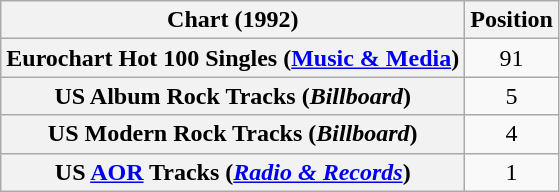<table class="wikitable sortable plainrowheaders">
<tr>
<th>Chart (1992)</th>
<th>Position</th>
</tr>
<tr>
<th scope="row">Eurochart Hot 100 Singles (<a href='#'>Music & Media</a>)</th>
<td style="text-align:center;">91</td>
</tr>
<tr>
<th scope="row">US Album Rock Tracks (<em>Billboard</em>)</th>
<td style="text-align:center;">5</td>
</tr>
<tr>
<th scope="row">US Modern Rock Tracks (<em>Billboard</em>)</th>
<td style="text-align:center;">4</td>
</tr>
<tr>
<th scope="row">US <a href='#'>AOR</a> Tracks (<em><a href='#'>Radio & Records</a></em>)</th>
<td style="text-align:center;">1</td>
</tr>
</table>
